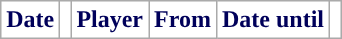<table class="wikitable plainrowheaders sortable">
<tr>
<th style="background-color:#ffffff;color:#00005a; ">Date</th>
<th style="background-color:#ffffff;color:#00005a; "></th>
<th style="background-color:#ffffff;color:#00005a; ">Player</th>
<th style="background-color:#ffffff;color:#00005a; ">From</th>
<th style="background-color:#ffffff;color:#00005a; ">Date until</th>
<th style="background-color:#ffffff;color:#00005a; "></th>
</tr>
</table>
